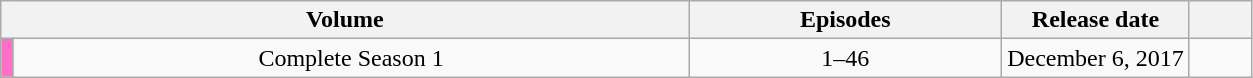<table class="wikitable" style="text-align: center;">
<tr>
<th colspan="2">Volume</th>
<th width="25%">Episodes</th>
<th width="15%">Release date</th>
<th width="5%"></th>
</tr>
<tr>
<td rowspan="1" width="1%" style="background: #FF6EC7;"></td>
<td>Complete Season 1</td>
<td>1–46</td>
<td>December 6, 2017</td>
<td></td>
</tr>
</table>
